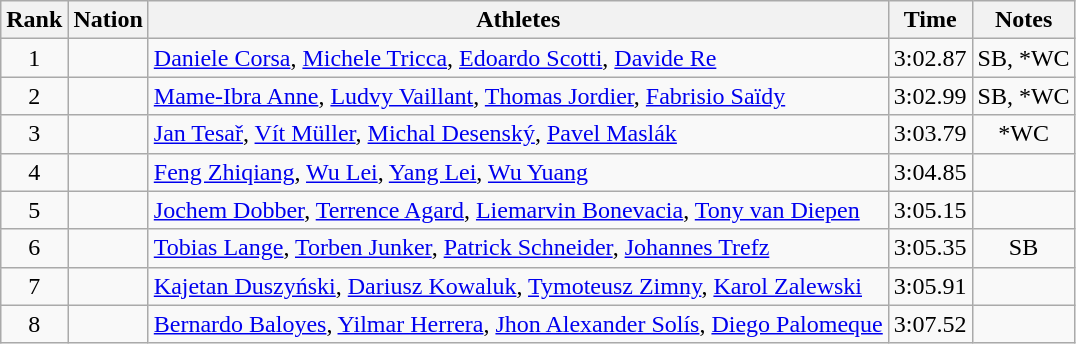<table class="wikitable sortable" style="text-align:center">
<tr>
<th>Rank</th>
<th>Nation</th>
<th>Athletes</th>
<th>Time</th>
<th>Notes</th>
</tr>
<tr>
<td>1</td>
<td align=left></td>
<td align=left><a href='#'>Daniele Corsa</a>, <a href='#'>Michele Tricca</a>, <a href='#'>Edoardo Scotti</a>, <a href='#'>Davide Re</a></td>
<td>3:02.87</td>
<td>SB, *WC</td>
</tr>
<tr>
<td>2</td>
<td align=left></td>
<td align=left><a href='#'>Mame-Ibra Anne</a>, <a href='#'>Ludvy Vaillant</a>, <a href='#'>Thomas Jordier</a>, <a href='#'>Fabrisio Saïdy</a></td>
<td>3:02.99</td>
<td>SB, *WC</td>
</tr>
<tr>
<td>3</td>
<td align=left></td>
<td align=left><a href='#'>Jan Tesař</a>, <a href='#'>Vít Müller</a>, <a href='#'>Michal Desenský</a>, <a href='#'>Pavel Maslák</a></td>
<td>3:03.79</td>
<td>*WC</td>
</tr>
<tr>
<td>4</td>
<td align=left></td>
<td align=left><a href='#'>Feng Zhiqiang</a>, <a href='#'>Wu Lei</a>, <a href='#'>Yang Lei</a>, <a href='#'>Wu Yuang</a></td>
<td>3:04.85</td>
<td></td>
</tr>
<tr>
<td>5</td>
<td align=left></td>
<td align=left><a href='#'>Jochem Dobber</a>, <a href='#'>Terrence Agard</a>, <a href='#'>Liemarvin Bonevacia</a>, <a href='#'>Tony van Diepen</a></td>
<td>3:05.15</td>
<td></td>
</tr>
<tr>
<td>6</td>
<td align=left></td>
<td align=left><a href='#'>Tobias Lange</a>, <a href='#'>Torben Junker</a>, <a href='#'>Patrick Schneider</a>, <a href='#'>Johannes Trefz</a></td>
<td>3:05.35</td>
<td>SB</td>
</tr>
<tr>
<td>7</td>
<td align=left></td>
<td align=left><a href='#'>Kajetan Duszyński</a>, <a href='#'>Dariusz Kowaluk</a>, <a href='#'>Tymoteusz Zimny</a>, <a href='#'>Karol Zalewski</a></td>
<td>3:05.91</td>
<td></td>
</tr>
<tr>
<td>8</td>
<td align=left></td>
<td align=left><a href='#'>Bernardo Baloyes</a>, <a href='#'>Yilmar Herrera</a>, <a href='#'>Jhon Alexander Solís</a>, <a href='#'>Diego Palomeque</a></td>
<td>3:07.52</td>
<td></td>
</tr>
</table>
